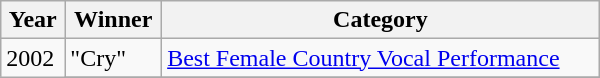<table class="wikitable" style="width:400px;">
<tr>
<th>Year</th>
<th>Winner</th>
<th>Category</th>
</tr>
<tr>
<td rowspan="2">2002</td>
<td>"Cry"</td>
<td><a href='#'>Best Female Country Vocal Performance</a></td>
</tr>
<tr>
</tr>
</table>
